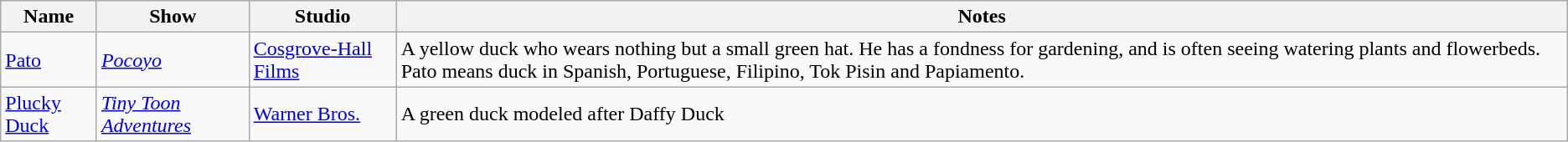<table class="wikitable sortable">
<tr>
<th>Name</th>
<th>Show</th>
<th>Studio</th>
<th>Notes</th>
</tr>
<tr>
<td><a href='#'>Pato</a></td>
<td><em><a href='#'>Pocoyo</a></em></td>
<td><a href='#'>Cosgrove-Hall Films</a></td>
<td>A yellow duck who wears nothing but a small green hat. He has a fondness for gardening, and is often seeing watering plants and flowerbeds. Pato means duck in Spanish, Portuguese, Filipino, Tok Pisin and Papiamento.</td>
</tr>
<tr>
<td><a href='#'>Plucky Duck</a></td>
<td><em><a href='#'>Tiny Toon Adventures</a></em></td>
<td><a href='#'>Warner Bros.</a></td>
<td>A green duck modeled after Daffy Duck</td>
</tr>
</table>
